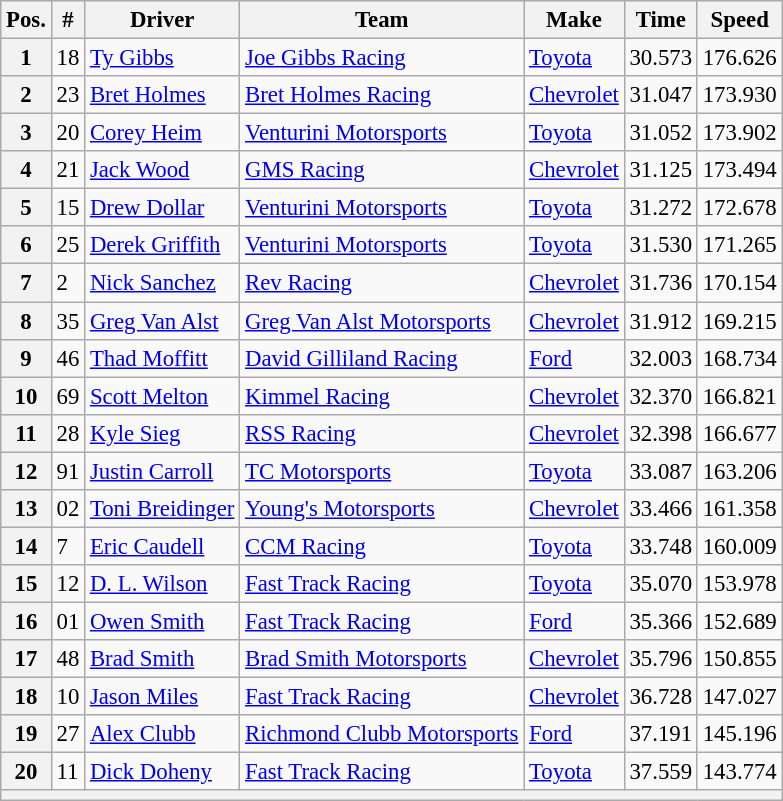<table class="wikitable" style="font-size:95%">
<tr>
<th>Pos.</th>
<th>#</th>
<th>Driver</th>
<th>Team</th>
<th>Make</th>
<th>Time</th>
<th>Speed</th>
</tr>
<tr>
<th>1</th>
<td>18</td>
<td><a href='#'>Ty Gibbs</a></td>
<td><a href='#'>Joe Gibbs Racing</a></td>
<td><a href='#'>Toyota</a></td>
<td>30.573</td>
<td>176.626</td>
</tr>
<tr>
<th>2</th>
<td>23</td>
<td><a href='#'>Bret Holmes</a></td>
<td><a href='#'>Bret Holmes Racing</a></td>
<td><a href='#'>Chevrolet</a></td>
<td>31.047</td>
<td>173.930</td>
</tr>
<tr>
<th>3</th>
<td>20</td>
<td><a href='#'>Corey Heim</a></td>
<td><a href='#'>Venturini Motorsports</a></td>
<td><a href='#'>Toyota</a></td>
<td>31.052</td>
<td>173.902</td>
</tr>
<tr>
<th>4</th>
<td>21</td>
<td><a href='#'>Jack Wood</a></td>
<td><a href='#'>GMS Racing</a></td>
<td><a href='#'>Chevrolet</a></td>
<td>31.125</td>
<td>173.494</td>
</tr>
<tr>
<th>5</th>
<td>15</td>
<td><a href='#'>Drew Dollar</a></td>
<td><a href='#'>Venturini Motorsports</a></td>
<td><a href='#'>Toyota</a></td>
<td>31.272</td>
<td>172.678</td>
</tr>
<tr>
<th>6</th>
<td>25</td>
<td><a href='#'>Derek Griffith</a></td>
<td><a href='#'>Venturini Motorsports</a></td>
<td><a href='#'>Toyota</a></td>
<td>31.530</td>
<td>171.265</td>
</tr>
<tr>
<th>7</th>
<td>2</td>
<td><a href='#'>Nick Sanchez</a></td>
<td><a href='#'>Rev Racing</a></td>
<td><a href='#'>Chevrolet</a></td>
<td>31.736</td>
<td>170.154</td>
</tr>
<tr>
<th>8</th>
<td>35</td>
<td><a href='#'>Greg Van Alst</a></td>
<td><a href='#'>Greg Van Alst Motorsports</a></td>
<td><a href='#'>Chevrolet</a></td>
<td>31.912</td>
<td>169.215</td>
</tr>
<tr>
<th>9</th>
<td>46</td>
<td><a href='#'>Thad Moffitt</a></td>
<td><a href='#'>David Gilliland Racing</a></td>
<td><a href='#'>Ford</a></td>
<td>32.003</td>
<td>168.734</td>
</tr>
<tr>
<th>10</th>
<td>69</td>
<td><a href='#'>Scott Melton</a></td>
<td><a href='#'>Kimmel Racing</a></td>
<td><a href='#'>Chevrolet</a></td>
<td>32.370</td>
<td>166.821</td>
</tr>
<tr>
<th>11</th>
<td>28</td>
<td><a href='#'>Kyle Sieg</a></td>
<td><a href='#'>RSS Racing</a></td>
<td><a href='#'>Chevrolet</a></td>
<td>32.398</td>
<td>166.677</td>
</tr>
<tr>
<th>12</th>
<td>91</td>
<td><a href='#'>Justin Carroll</a></td>
<td><a href='#'>TC Motorsports</a></td>
<td><a href='#'>Toyota</a></td>
<td>33.087</td>
<td>163.206</td>
</tr>
<tr>
<th>13</th>
<td>02</td>
<td><a href='#'>Toni Breidinger</a></td>
<td><a href='#'>Young's Motorsports</a></td>
<td><a href='#'>Chevrolet</a></td>
<td>33.466</td>
<td>161.358</td>
</tr>
<tr>
<th>14</th>
<td>7</td>
<td><a href='#'>Eric Caudell</a></td>
<td><a href='#'>CCM Racing</a></td>
<td><a href='#'>Toyota</a></td>
<td>33.748</td>
<td>160.009</td>
</tr>
<tr>
<th>15</th>
<td>12</td>
<td><a href='#'>D. L. Wilson</a></td>
<td><a href='#'>Fast Track Racing</a></td>
<td><a href='#'>Toyota</a></td>
<td>35.070</td>
<td>153.978</td>
</tr>
<tr>
<th>16</th>
<td>01</td>
<td><a href='#'>Owen Smith</a></td>
<td><a href='#'>Fast Track Racing</a></td>
<td><a href='#'>Ford</a></td>
<td>35.366</td>
<td>152.689</td>
</tr>
<tr>
<th>17</th>
<td>48</td>
<td><a href='#'>Brad Smith</a></td>
<td><a href='#'>Brad Smith Motorsports</a></td>
<td><a href='#'>Chevrolet</a></td>
<td>35.796</td>
<td>150.855</td>
</tr>
<tr>
<th>18</th>
<td>10</td>
<td><a href='#'>Jason Miles</a></td>
<td><a href='#'>Fast Track Racing</a></td>
<td><a href='#'>Chevrolet</a></td>
<td>36.728</td>
<td>147.027</td>
</tr>
<tr>
<th>19</th>
<td>27</td>
<td><a href='#'>Alex Clubb</a></td>
<td><a href='#'>Richmond Clubb Motorsports</a></td>
<td><a href='#'>Ford</a></td>
<td>37.191</td>
<td>145.196</td>
</tr>
<tr>
<th>20</th>
<td>11</td>
<td><a href='#'>Dick Doheny</a></td>
<td><a href='#'>Fast Track Racing</a></td>
<td><a href='#'>Toyota</a></td>
<td>37.559</td>
<td>143.774</td>
</tr>
<tr>
<th colspan="7"></th>
</tr>
</table>
